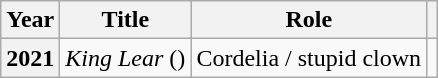<table class="wikitable plainrowheaders">
<tr>
<th scope="col">Year</th>
<th scope="col">Title</th>
<th scope="col">Role</th>
<th scope="col" class="unsortable"></th>
</tr>
<tr>
<th scope="row">2021</th>
<td><em>King Lear</em> ()</td>
<td>Cordelia / stupid clown</td>
<td style="text-align:center"></td>
</tr>
</table>
